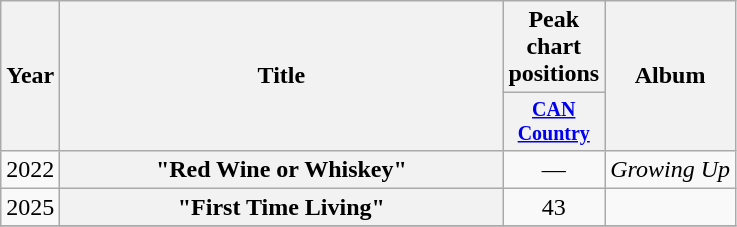<table class="wikitable plainrowheaders" style="text-align:center;">
<tr |->
<th scope="col" rowspan="2">Year</th>
<th scope="col" rowspan="2" style="width:18em;">Title</th>
<th scope="col" colspan="1">Peak chart positions</th>
<th scope="col" rowspan="2">Album</th>
</tr>
<tr style="font-size:smaller;">
<th scope="col" style="width:4em;"><a href='#'>CAN Country</a><br></th>
</tr>
<tr>
<td>2022</td>
<th scope="row">"Red Wine or Whiskey"</th>
<td>—</td>
<td><em>Growing Up</em></td>
</tr>
<tr>
<td>2025</td>
<th scope="row">"First Time Living"<br></th>
<td>43</td>
<td></td>
</tr>
<tr>
</tr>
</table>
